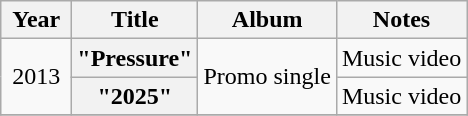<table class="wikitable plainrowheaders" style="text-align:center;">
<tr>
<th scope="col" style="width:2.5em;">Year</th>
<th scope="col">Title</th>
<th scope="col">Album</th>
<th scope="col">Notes</th>
</tr>
<tr>
<td rowspan="2">2013</td>
<th scope="row">"Pressure"</th>
<td rowspan="2">Promo single</td>
<td>Music video</td>
</tr>
<tr>
<th scope="row">"2025"</th>
<td>Music video</td>
</tr>
<tr>
</tr>
</table>
